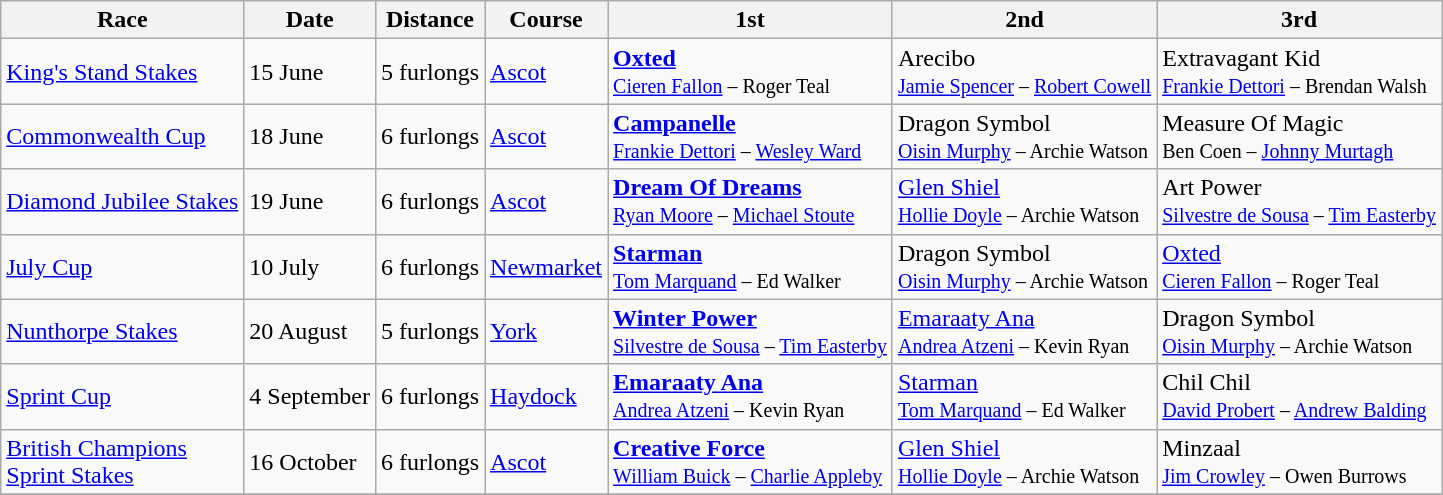<table class="wikitable sortable">
<tr>
<th>Race</th>
<th>Date</th>
<th>Distance</th>
<th>Course</th>
<th>1st</th>
<th>2nd</th>
<th>3rd</th>
</tr>
<tr>
<td><a href='#'>King's Stand Stakes</a></td>
<td>15 June</td>
<td>5 furlongs</td>
<td><a href='#'>Ascot</a></td>
<td><strong><a href='#'>Oxted</a></strong><br><small><a href='#'>Cieren Fallon</a> – Roger Teal</small></td>
<td>Arecibo<br><small><a href='#'>Jamie Spencer</a> – <a href='#'>Robert Cowell</a></small></td>
<td>Extravagant Kid<br><small><a href='#'>Frankie Dettori</a> – Brendan Walsh</small></td>
</tr>
<tr>
<td><a href='#'>Commonwealth Cup</a></td>
<td>18 June</td>
<td>6 furlongs</td>
<td><a href='#'>Ascot</a></td>
<td><strong><a href='#'>Campanelle</a></strong><br><small><a href='#'>Frankie Dettori</a> – <a href='#'>Wesley Ward</a></small></td>
<td>Dragon Symbol<br><small><a href='#'>Oisin Murphy</a> – Archie Watson</small></td>
<td>Measure Of Magic<br><small>Ben Coen – <a href='#'>Johnny Murtagh</a></small></td>
</tr>
<tr>
<td><a href='#'>Diamond Jubilee Stakes</a></td>
<td>19 June</td>
<td>6 furlongs</td>
<td><a href='#'>Ascot</a></td>
<td><strong><a href='#'>Dream Of Dreams</a></strong><br><small><a href='#'>Ryan Moore</a> – <a href='#'>Michael Stoute</a></small></td>
<td><a href='#'>Glen Shiel</a><br><small><a href='#'>Hollie Doyle</a> – Archie Watson</small></td>
<td>Art Power<br><small><a href='#'>Silvestre de Sousa</a> – <a href='#'>Tim Easterby</a></small></td>
</tr>
<tr>
<td><a href='#'>July Cup</a></td>
<td>10 July</td>
<td>6 furlongs</td>
<td><a href='#'>Newmarket</a></td>
<td><strong><a href='#'>Starman</a></strong><br><small><a href='#'>Tom Marquand</a> – Ed Walker</small></td>
<td>Dragon Symbol<br><small><a href='#'>Oisin Murphy</a> – Archie Watson</small></td>
<td><a href='#'>Oxted</a><br><small><a href='#'>Cieren Fallon</a> – Roger Teal</small></td>
</tr>
<tr>
<td><a href='#'>Nunthorpe Stakes</a></td>
<td>20 August</td>
<td>5 furlongs</td>
<td><a href='#'>York</a></td>
<td><strong><a href='#'>Winter Power</a></strong><br><small><a href='#'>Silvestre de Sousa</a> – <a href='#'>Tim Easterby</a></small></td>
<td><a href='#'>Emaraaty Ana</a><br><small><a href='#'>Andrea Atzeni</a> – Kevin Ryan</small></td>
<td>Dragon Symbol<br><small><a href='#'>Oisin Murphy</a> – Archie Watson</small></td>
</tr>
<tr>
<td><a href='#'>Sprint Cup</a></td>
<td>4 September</td>
<td>6 furlongs</td>
<td><a href='#'>Haydock</a></td>
<td><strong><a href='#'>Emaraaty Ana</a></strong><br><small><a href='#'>Andrea Atzeni</a> – Kevin Ryan</small></td>
<td><a href='#'>Starman</a><br><small><a href='#'>Tom Marquand</a> – Ed Walker</small></td>
<td>Chil Chil<br><small><a href='#'>David Probert</a> – <a href='#'>Andrew Balding</a></small></td>
</tr>
<tr>
<td><a href='#'>British Champions<br>Sprint Stakes</a></td>
<td>16 October</td>
<td>6 furlongs</td>
<td><a href='#'>Ascot</a></td>
<td><strong><a href='#'>Creative Force</a></strong><br><small><a href='#'>William Buick</a> – <a href='#'>Charlie Appleby</a></small></td>
<td><a href='#'>Glen Shiel</a><br><small><a href='#'>Hollie Doyle</a> – Archie Watson</small></td>
<td>Minzaal<br><small><a href='#'>Jim Crowley</a> – Owen Burrows</small></td>
</tr>
<tr>
</tr>
</table>
